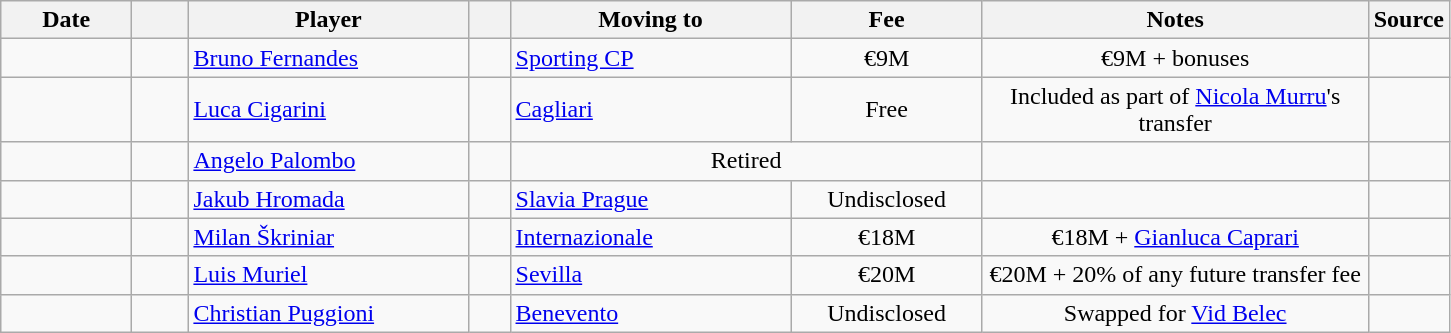<table class="wikitable sortable">
<tr>
<th style="width:80px;">Date</th>
<th style="width:30px;"></th>
<th style="width:180px;">Player</th>
<th style="width:20px;"></th>
<th style="width:180px;">Moving to</th>
<th style="width:120px;" class="unsortable">Fee</th>
<th style="width:250px;" class="unsortable">Notes</th>
<th style="width:20px;">Source</th>
</tr>
<tr>
<td></td>
<td align=center></td>
<td> <a href='#'>Bruno Fernandes</a></td>
<td align=center></td>
<td> <a href='#'>Sporting CP</a></td>
<td align=center>€9M</td>
<td align=center>€9M + bonuses</td>
<td></td>
</tr>
<tr>
<td></td>
<td align=center></td>
<td> <a href='#'>Luca Cigarini</a></td>
<td align=center></td>
<td> <a href='#'>Cagliari</a></td>
<td align=center>Free</td>
<td align=center>Included as part of <a href='#'>Nicola Murru</a>'s transfer</td>
<td></td>
</tr>
<tr>
<td></td>
<td align=center></td>
<td> <a href='#'>Angelo Palombo</a></td>
<td align=center></td>
<td align=center colspan=2>Retired</td>
<td></td>
<td></td>
</tr>
<tr>
<td></td>
<td align=center></td>
<td> <a href='#'>Jakub Hromada</a></td>
<td align=center></td>
<td> <a href='#'>Slavia Prague</a></td>
<td align=center>Undisclosed</td>
<td align=center></td>
<td></td>
</tr>
<tr>
<td></td>
<td align=center></td>
<td> <a href='#'>Milan Škriniar</a></td>
<td align=center></td>
<td> <a href='#'>Internazionale</a></td>
<td align=center>€18M</td>
<td align=center>€18M + <a href='#'>Gianluca Caprari</a></td>
<td></td>
</tr>
<tr>
<td></td>
<td align=center></td>
<td> <a href='#'>Luis Muriel</a></td>
<td align=center></td>
<td> <a href='#'>Sevilla</a></td>
<td align=center>€20M</td>
<td align=center>€20M + 20% of any future transfer fee</td>
<td></td>
</tr>
<tr>
<td></td>
<td align=center></td>
<td> <a href='#'>Christian Puggioni</a></td>
<td align=center></td>
<td> <a href='#'>Benevento</a></td>
<td align=center>Undisclosed</td>
<td align=center>Swapped for <a href='#'>Vid Belec</a></td>
<td></td>
</tr>
</table>
